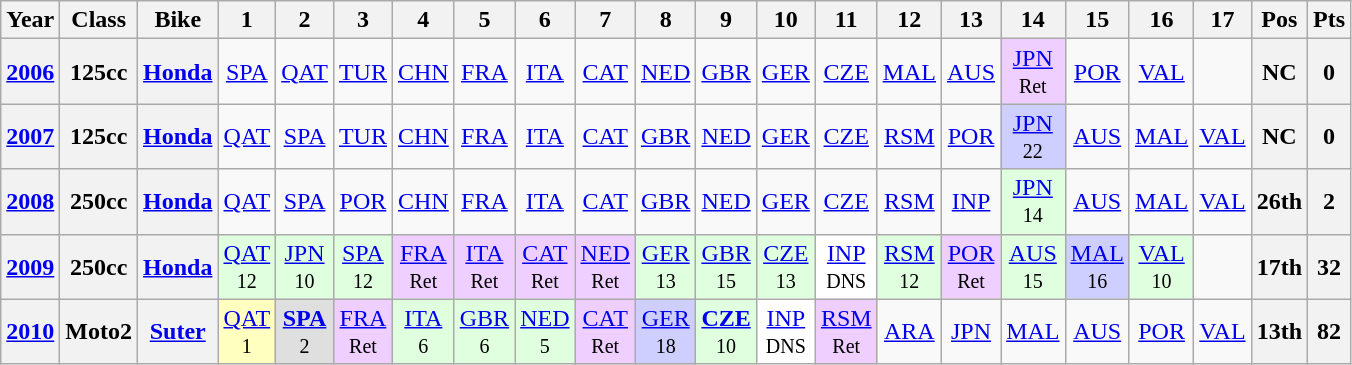<table class="wikitable" style="text-align:center">
<tr>
<th>Year</th>
<th>Class</th>
<th>Bike</th>
<th>1</th>
<th>2</th>
<th>3</th>
<th>4</th>
<th>5</th>
<th>6</th>
<th>7</th>
<th>8</th>
<th>9</th>
<th>10</th>
<th>11</th>
<th>12</th>
<th>13</th>
<th>14</th>
<th>15</th>
<th>16</th>
<th>17</th>
<th>Pos</th>
<th>Pts</th>
</tr>
<tr>
<th><a href='#'>2006</a></th>
<th>125cc</th>
<th><a href='#'>Honda</a></th>
<td><a href='#'>SPA</a></td>
<td><a href='#'>QAT</a></td>
<td><a href='#'>TUR</a></td>
<td><a href='#'>CHN</a></td>
<td><a href='#'>FRA</a></td>
<td><a href='#'>ITA</a></td>
<td><a href='#'>CAT</a></td>
<td><a href='#'>NED</a></td>
<td><a href='#'>GBR</a></td>
<td><a href='#'>GER</a></td>
<td><a href='#'>CZE</a></td>
<td><a href='#'>MAL</a></td>
<td><a href='#'>AUS</a></td>
<td style="background:#EFCFFF;"><a href='#'>JPN</a><br><small>Ret</small></td>
<td><a href='#'>POR</a></td>
<td><a href='#'>VAL</a></td>
<td></td>
<th>NC</th>
<th>0</th>
</tr>
<tr>
<th><a href='#'>2007</a></th>
<th>125cc</th>
<th><a href='#'>Honda</a></th>
<td><a href='#'>QAT</a></td>
<td><a href='#'>SPA</a></td>
<td><a href='#'>TUR</a></td>
<td><a href='#'>CHN</a></td>
<td><a href='#'>FRA</a></td>
<td><a href='#'>ITA</a></td>
<td><a href='#'>CAT</a></td>
<td><a href='#'>GBR</a></td>
<td><a href='#'>NED</a></td>
<td><a href='#'>GER</a></td>
<td><a href='#'>CZE</a></td>
<td><a href='#'>RSM</a></td>
<td><a href='#'>POR</a></td>
<td style="background:#CFCFFF;"><a href='#'>JPN</a><br><small>22</small></td>
<td><a href='#'>AUS</a></td>
<td><a href='#'>MAL</a></td>
<td><a href='#'>VAL</a></td>
<th>NC</th>
<th>0</th>
</tr>
<tr>
<th><a href='#'>2008</a></th>
<th>250cc</th>
<th><a href='#'>Honda</a></th>
<td><a href='#'>QAT</a></td>
<td><a href='#'>SPA</a></td>
<td><a href='#'>POR</a></td>
<td><a href='#'>CHN</a></td>
<td><a href='#'>FRA</a></td>
<td><a href='#'>ITA</a></td>
<td><a href='#'>CAT</a></td>
<td><a href='#'>GBR</a></td>
<td><a href='#'>NED</a></td>
<td><a href='#'>GER</a></td>
<td><a href='#'>CZE</a></td>
<td><a href='#'>RSM</a></td>
<td><a href='#'>INP</a></td>
<td style="background:#DFFFDF;"><a href='#'>JPN</a><br><small>14</small></td>
<td><a href='#'>AUS</a></td>
<td><a href='#'>MAL</a></td>
<td><a href='#'>VAL</a></td>
<th>26th</th>
<th>2</th>
</tr>
<tr>
<th><a href='#'>2009</a></th>
<th>250cc</th>
<th><a href='#'>Honda</a></th>
<td style="background:#DFFFDF;"><a href='#'>QAT</a><br><small>12</small></td>
<td style="background:#DFFFDF;"><a href='#'>JPN</a><br><small>10</small></td>
<td style="background:#DFFFDF;"><a href='#'>SPA</a><br><small>12</small></td>
<td style="background:#EFCFFF;"><a href='#'>FRA</a><br><small>Ret</small></td>
<td style="background:#EFCFFF;"><a href='#'>ITA</a><br><small>Ret</small></td>
<td style="background:#EFCFFF;"><a href='#'>CAT</a><br><small>Ret</small></td>
<td style="background:#EFCFFF;"><a href='#'>NED</a><br><small>Ret</small></td>
<td style="background:#DFFFDF;"><a href='#'>GER</a><br><small>13</small></td>
<td style="background:#DFFFDF;"><a href='#'>GBR</a><br><small>15</small></td>
<td style="background:#DFFFDF;"><a href='#'>CZE</a><br><small>13</small></td>
<td style="background:#FFFFFF;"><a href='#'>INP</a><br><small>DNS</small></td>
<td style="background:#DFFFDF;"><a href='#'>RSM</a><br><small>12</small></td>
<td style="background:#EFCFFF;"><a href='#'>POR</a><br><small>Ret</small></td>
<td style="background:#DFFFDF;"><a href='#'>AUS</a><br><small>15</small></td>
<td style="background:#CFCFFF;"><a href='#'>MAL</a><br><small>16</small></td>
<td style="background:#DFFFDF;"><a href='#'>VAL</a><br><small>10</small></td>
<td></td>
<th>17th</th>
<th>32</th>
</tr>
<tr>
<th><a href='#'>2010</a></th>
<th>Moto2</th>
<th><a href='#'>Suter</a></th>
<td style="background:#FFFFBF;"><a href='#'>QAT</a><br><small>1</small></td>
<td style="background:#DFDFDF;"><strong><a href='#'>SPA</a></strong><br><small>2</small></td>
<td style="background:#EFCFFF;"><a href='#'>FRA</a><br><small>Ret</small></td>
<td style="background:#DFFFDF;"><a href='#'>ITA</a><br><small>6</small></td>
<td style="background:#DFFFDF;"><a href='#'>GBR</a><br><small>6</small></td>
<td style="background:#DFFFDF;"><a href='#'>NED</a><br><small>5</small></td>
<td style="background:#EFCFFF;"><a href='#'>CAT</a><br><small>Ret</small></td>
<td style="background:#CFCFFF;"><a href='#'>GER</a><br><small>18</small></td>
<td style="background:#DFFFDF;"><strong><a href='#'>CZE</a></strong><br><small>10</small></td>
<td style="background:#FFFFFF;"><a href='#'>INP</a><br><small>DNS</small></td>
<td style="background:#EFCFFF;"><a href='#'>RSM</a><br><small>Ret</small></td>
<td><a href='#'>ARA</a></td>
<td><a href='#'>JPN</a></td>
<td><a href='#'>MAL</a></td>
<td><a href='#'>AUS</a></td>
<td><a href='#'>POR</a></td>
<td><a href='#'>VAL</a></td>
<th>13th</th>
<th>82</th>
</tr>
</table>
